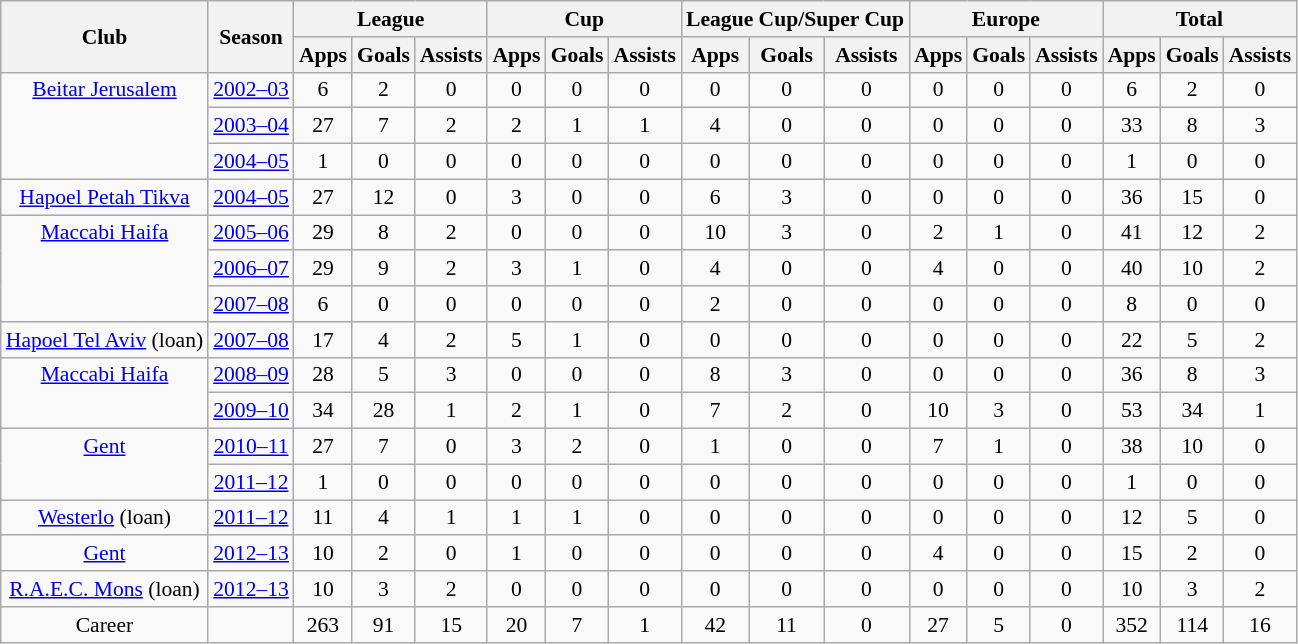<table class="wikitable" style="font-size:90%; text-align: center;">
<tr>
<th rowspan="2">Club</th>
<th rowspan="2">Season</th>
<th colspan="3">League</th>
<th colspan="3">Cup</th>
<th colspan="3">League Cup/Super Cup</th>
<th colspan="3">Europe</th>
<th colspan="3">Total</th>
</tr>
<tr>
<th>Apps</th>
<th>Goals</th>
<th>Assists</th>
<th>Apps</th>
<th>Goals</th>
<th>Assists</th>
<th>Apps</th>
<th>Goals</th>
<th>Assists</th>
<th>Apps</th>
<th>Goals</th>
<th>Assists</th>
<th>Apps</th>
<th>Goals</th>
<th>Assists</th>
</tr>
<tr |-||-||-|>
<td rowspan="3" valign="top"><a href='#'>Beitar Jerusalem</a></td>
<td><a href='#'>2002–03</a></td>
<td>6</td>
<td>2</td>
<td>0</td>
<td>0</td>
<td>0</td>
<td>0</td>
<td>0</td>
<td>0</td>
<td>0</td>
<td>0</td>
<td>0</td>
<td>0</td>
<td>6</td>
<td>2</td>
<td>0</td>
</tr>
<tr>
<td><a href='#'>2003–04</a></td>
<td>27</td>
<td>7</td>
<td>2</td>
<td>2</td>
<td>1</td>
<td>1</td>
<td>4</td>
<td>0</td>
<td>0</td>
<td>0</td>
<td>0</td>
<td>0</td>
<td>33</td>
<td>8</td>
<td>3</td>
</tr>
<tr>
<td><a href='#'>2004–05</a></td>
<td>1</td>
<td>0</td>
<td>0</td>
<td>0</td>
<td>0</td>
<td>0</td>
<td>0</td>
<td>0</td>
<td>0</td>
<td>0</td>
<td>0</td>
<td>0</td>
<td>1</td>
<td>0</td>
<td>0</td>
</tr>
<tr>
<td rowspan="1" valign="top"><a href='#'>Hapoel Petah Tikva</a></td>
<td><a href='#'>2004–05</a></td>
<td>27</td>
<td>12</td>
<td>0</td>
<td>3</td>
<td>0</td>
<td>0</td>
<td>6</td>
<td>3</td>
<td>0</td>
<td>0</td>
<td>0</td>
<td>0</td>
<td>36</td>
<td>15</td>
<td>0</td>
</tr>
<tr>
<td rowspan="3" valign="top"><a href='#'>Maccabi Haifa</a></td>
<td><a href='#'>2005–06</a></td>
<td>29</td>
<td>8</td>
<td>2</td>
<td>0</td>
<td>0</td>
<td>0</td>
<td>10</td>
<td>3</td>
<td>0</td>
<td>2</td>
<td>1</td>
<td>0</td>
<td>41</td>
<td>12</td>
<td>2</td>
</tr>
<tr>
<td><a href='#'>2006–07</a></td>
<td>29</td>
<td>9</td>
<td>2</td>
<td>3</td>
<td>1</td>
<td>0</td>
<td>4</td>
<td>0</td>
<td>0</td>
<td>4</td>
<td>0</td>
<td>0</td>
<td>40</td>
<td>10</td>
<td>2</td>
</tr>
<tr>
<td><a href='#'>2007–08</a></td>
<td>6</td>
<td>0</td>
<td>0</td>
<td>0</td>
<td>0</td>
<td>0</td>
<td>2</td>
<td>0</td>
<td>0</td>
<td>0</td>
<td>0</td>
<td>0</td>
<td>8</td>
<td>0</td>
<td>0</td>
</tr>
<tr>
<td rowspan="1" valign="top"><a href='#'>Hapoel Tel Aviv</a> (loan)</td>
<td><a href='#'>2007–08</a></td>
<td>17</td>
<td>4</td>
<td>2</td>
<td>5</td>
<td>1</td>
<td>0</td>
<td>0</td>
<td>0</td>
<td>0</td>
<td>0</td>
<td>0</td>
<td>0</td>
<td>22</td>
<td>5</td>
<td>2</td>
</tr>
<tr>
<td rowspan="2" valign="top"><a href='#'>Maccabi Haifa</a></td>
<td><a href='#'>2008–09</a></td>
<td>28</td>
<td>5</td>
<td>3</td>
<td>0</td>
<td>0</td>
<td>0</td>
<td>8</td>
<td>3</td>
<td>0</td>
<td>0</td>
<td>0</td>
<td>0</td>
<td>36</td>
<td>8</td>
<td>3</td>
</tr>
<tr>
<td><a href='#'>2009–10</a></td>
<td>34</td>
<td>28</td>
<td>1</td>
<td>2</td>
<td>1</td>
<td>0</td>
<td>7</td>
<td>2</td>
<td>0</td>
<td>10</td>
<td>3</td>
<td>0</td>
<td>53</td>
<td>34</td>
<td>1</td>
</tr>
<tr>
<td rowspan="2" valign="top"><a href='#'>Gent</a></td>
<td><a href='#'>2010–11</a></td>
<td>27</td>
<td>7</td>
<td>0</td>
<td>3</td>
<td>2</td>
<td>0</td>
<td>1</td>
<td>0</td>
<td>0</td>
<td>7</td>
<td>1</td>
<td>0</td>
<td>38</td>
<td>10</td>
<td>0</td>
</tr>
<tr>
<td><a href='#'>2011–12</a></td>
<td>1</td>
<td>0</td>
<td>0</td>
<td>0</td>
<td>0</td>
<td>0</td>
<td>0</td>
<td>0</td>
<td>0</td>
<td>0</td>
<td>0</td>
<td>0</td>
<td>1</td>
<td>0</td>
<td>0</td>
</tr>
<tr>
<td rowspan="1" valign="top"><a href='#'>Westerlo</a> (loan)</td>
<td><a href='#'>2011–12</a></td>
<td>11</td>
<td>4</td>
<td>1</td>
<td>1</td>
<td>1</td>
<td>0</td>
<td>0</td>
<td>0</td>
<td>0</td>
<td>0</td>
<td>0</td>
<td>0</td>
<td>12</td>
<td>5</td>
<td>0</td>
</tr>
<tr>
<td rowspan="1" valign="top"><a href='#'>Gent</a></td>
<td><a href='#'>2012–13</a></td>
<td>10</td>
<td>2</td>
<td>0</td>
<td>1</td>
<td>0</td>
<td>0</td>
<td>0</td>
<td>0</td>
<td>0</td>
<td>4</td>
<td>0</td>
<td>0</td>
<td>15</td>
<td>2</td>
<td>0</td>
</tr>
<tr>
<td rowspan="1" valign="top"><a href='#'>R.A.E.C. Mons</a> (loan)</td>
<td><a href='#'>2012–13</a></td>
<td>10</td>
<td>3</td>
<td>2</td>
<td>0</td>
<td>0</td>
<td>0</td>
<td>0</td>
<td>0</td>
<td>0</td>
<td>0</td>
<td>0</td>
<td>0</td>
<td>10</td>
<td>3</td>
<td>2</td>
</tr>
<tr>
<td rowspan="1" valign="top">Career</td>
<td></td>
<td>263</td>
<td>91</td>
<td>15</td>
<td>20</td>
<td>7</td>
<td>1</td>
<td>42</td>
<td>11</td>
<td>0</td>
<td>27</td>
<td>5</td>
<td>0</td>
<td>352</td>
<td>114</td>
<td>16</td>
</tr>
</table>
